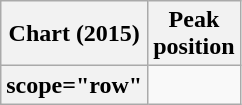<table class="wikitable plainrowheaders sortable">
<tr>
<th scope="col">Chart (2015)</th>
<th scope="col">Peak<br>position</th>
</tr>
<tr>
<th>scope="row" </th>
</tr>
</table>
